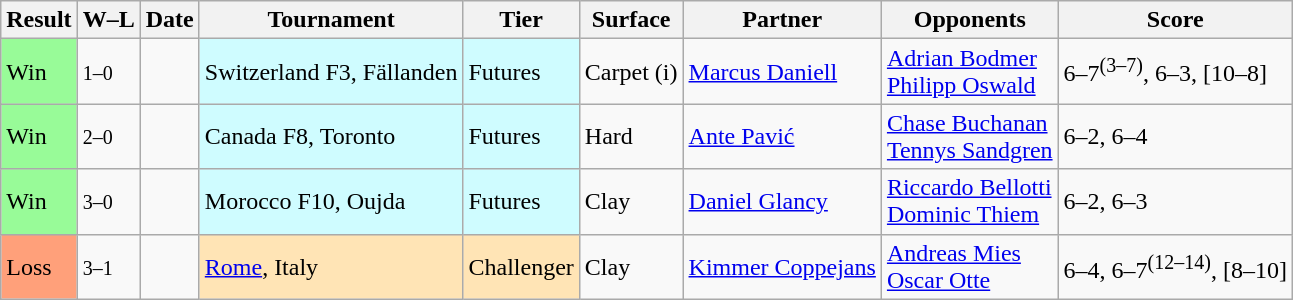<table class="sortable wikitable">
<tr>
<th>Result</th>
<th class="unsortable">W–L</th>
<th>Date</th>
<th>Tournament</th>
<th>Tier</th>
<th>Surface</th>
<th>Partner</th>
<th>Opponents</th>
<th class="unsortable">Score</th>
</tr>
<tr>
<td bgcolor=98FB98>Win</td>
<td><small>1–0</small></td>
<td></td>
<td style="background:#cffcff;">Switzerland F3, Fällanden</td>
<td style="background:#cffcff;">Futures</td>
<td>Carpet (i)</td>
<td> <a href='#'>Marcus Daniell</a></td>
<td> <a href='#'>Adrian Bodmer</a><br> <a href='#'>Philipp Oswald</a></td>
<td>6–7<sup>(3–7)</sup>, 6–3, [10–8]</td>
</tr>
<tr>
<td bgcolor=98FB98>Win</td>
<td><small>2–0</small></td>
<td></td>
<td style="background:#cffcff;">Canada F8, Toronto</td>
<td style="background:#cffcff;">Futures</td>
<td>Hard</td>
<td> <a href='#'>Ante Pavić</a></td>
<td> <a href='#'>Chase Buchanan</a><br> <a href='#'>Tennys Sandgren</a></td>
<td>6–2, 6–4</td>
</tr>
<tr>
<td bgcolor=98FB98>Win</td>
<td><small>3–0</small></td>
<td></td>
<td style="background:#cffcff;">Morocco F10, Oujda</td>
<td style="background:#cffcff;">Futures</td>
<td>Clay</td>
<td> <a href='#'>Daniel Glancy</a></td>
<td> <a href='#'>Riccardo Bellotti</a><br> <a href='#'>Dominic Thiem</a></td>
<td>6–2, 6–3</td>
</tr>
<tr>
<td bgcolor=FFA07A>Loss</td>
<td><small>3–1</small></td>
<td><a href='#'></a></td>
<td style="background:moccasin;"><a href='#'>Rome</a>, Italy</td>
<td style="background:moccasin;">Challenger</td>
<td>Clay</td>
<td> <a href='#'>Kimmer Coppejans</a></td>
<td> <a href='#'>Andreas Mies</a><br> <a href='#'>Oscar Otte</a></td>
<td>6–4, 6–7<sup>(12–14)</sup>, [8–10]</td>
</tr>
</table>
